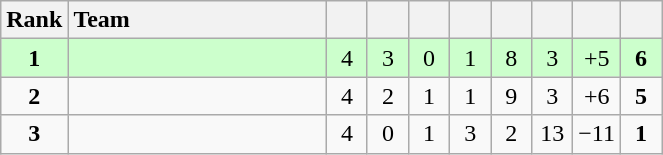<table class="wikitable" style="text-align: center;">
<tr>
<th width=30>Rank</th>
<th width=165 style="text-align:left;">Team</th>
<th width=20></th>
<th width=20></th>
<th width=20></th>
<th width=20></th>
<th width=20></th>
<th width=20></th>
<th width=20></th>
<th width=20></th>
</tr>
<tr style="background:#ccffcc;">
<td><strong>1</strong></td>
<td style="text-align:left;"></td>
<td>4</td>
<td>3</td>
<td>0</td>
<td>1</td>
<td>8</td>
<td>3</td>
<td>+5</td>
<td><strong>6</strong></td>
</tr>
<tr>
<td><strong>2</strong></td>
<td style="text-align:left;"></td>
<td>4</td>
<td>2</td>
<td>1</td>
<td>1</td>
<td>9</td>
<td>3</td>
<td>+6</td>
<td><strong>5</strong></td>
</tr>
<tr>
<td><strong>3</strong></td>
<td style="text-align:left;"></td>
<td>4</td>
<td>0</td>
<td>1</td>
<td>3</td>
<td>2</td>
<td>13</td>
<td>−11</td>
<td><strong>1</strong></td>
</tr>
</table>
